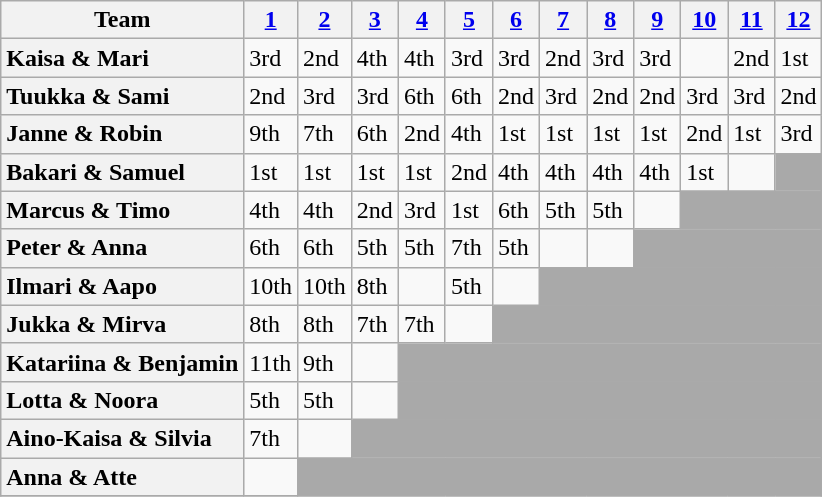<table class="wikitable sortable" style="text-align:left;">
<tr>
<th scope="col" class="unsortable">Team</th>
<th scope="col"><a href='#'>1</a></th>
<th scope="col"><a href='#'>2</a></th>
<th scope="col"><a href='#'>3</a></th>
<th scope="col"><a href='#'>4</a></th>
<th scope="col"><a href='#'>5</a></th>
<th scope="col"><a href='#'>6</a></th>
<th scope="col"><a href='#'>7</a></th>
<th scope="col"><a href='#'>8</a></th>
<th scope="col"><a href='#'>9</a></th>
<th scope="col"><a href='#'>10</a></th>
<th scope="col"><a href='#'>11</a></th>
<th scope="col"><a href='#'>12</a></th>
</tr>
<tr>
<th scope="row" style="text-align:left">Kaisa & Mari</th>
<td>3rd</td>
<td>2nd</td>
<td>4th</td>
<td>4th</td>
<td>3rd</td>
<td>3rd</td>
<td>2nd</td>
<td>3rd</td>
<td>3rd</td>
<td></td>
<td>2nd</td>
<td>1st</td>
</tr>
<tr>
<th scope="row" style="text-align:left">Tuukka & Sami</th>
<td>2nd</td>
<td>3rd</td>
<td>3rd</td>
<td>6th</td>
<td>6th</td>
<td>2nd</td>
<td>3rd</td>
<td>2nd</td>
<td>2nd</td>
<td>3rd</td>
<td>3rd</td>
<td>2nd</td>
</tr>
<tr>
<th scope="row" style="text-align:left">Janne & Robin</th>
<td>9th</td>
<td>7th</td>
<td>6th</td>
<td>2nd</td>
<td>4th</td>
<td>1st</td>
<td>1st</td>
<td>1st</td>
<td>1st</td>
<td>2nd</td>
<td>1st</td>
<td>3rd</td>
</tr>
<tr>
<th scope="row" style="text-align:left">Bakari & Samuel</th>
<td>1st</td>
<td>1st</td>
<td>1st</td>
<td>1st</td>
<td>2nd</td>
<td>4th</td>
<td>4th</td>
<td>4th</td>
<td>4th</td>
<td>1st</td>
<td></td>
<td bgcolor="darkgrey"></td>
</tr>
<tr>
<th scope="row" style="text-align:left">Marcus & Timo</th>
<td>4th</td>
<td>4th</td>
<td>2nd</td>
<td>3rd</td>
<td>1st</td>
<td>6th</td>
<td>5th</td>
<td>5th</td>
<td></td>
<td colspan="3" bgcolor="darkgray"></td>
</tr>
<tr>
<th scope="row" style="text-align:left">Peter & Anna</th>
<td>6th</td>
<td>6th</td>
<td>5th</td>
<td>5th</td>
<td>7th</td>
<td>5th</td>
<td></td>
<td></td>
<td colspan="4" bgcolor="darkgray"></td>
</tr>
<tr>
<th scope="row" style="text-align:left">Ilmari & Aapo</th>
<td>10th</td>
<td>10th</td>
<td>8th</td>
<td></td>
<td>5th</td>
<td></td>
<td colspan="6" bgcolor="darkgray"></td>
</tr>
<tr>
<th scope="row" style="text-align:left">Jukka & Mirva</th>
<td>8th</td>
<td>8th</td>
<td>7th</td>
<td>7th</td>
<td></td>
<td colspan="7" bgcolor="darkgray"></td>
</tr>
<tr>
<th scope="row" style="text-align:left">Katariina & Benjamin</th>
<td>11th</td>
<td>9th</td>
<td></td>
<td colspan="9" bgcolor="darkgray"></td>
</tr>
<tr>
<th scope="row" style="text-align:left">Lotta & Noora</th>
<td>5th</td>
<td>5th</td>
<td></td>
<td colspan="9" bgcolor="darkgray"></td>
</tr>
<tr>
<th scope="row" style="text-align:left">Aino-Kaisa & Silvia</th>
<td>7th</td>
<td></td>
<td colspan="10" bgcolor="darkgray"></td>
</tr>
<tr>
<th scope="row" style="text-align:left">Anna & Atte</th>
<td></td>
<td colspan="11" bgcolor="darkgray"></td>
</tr>
<tr>
</tr>
</table>
